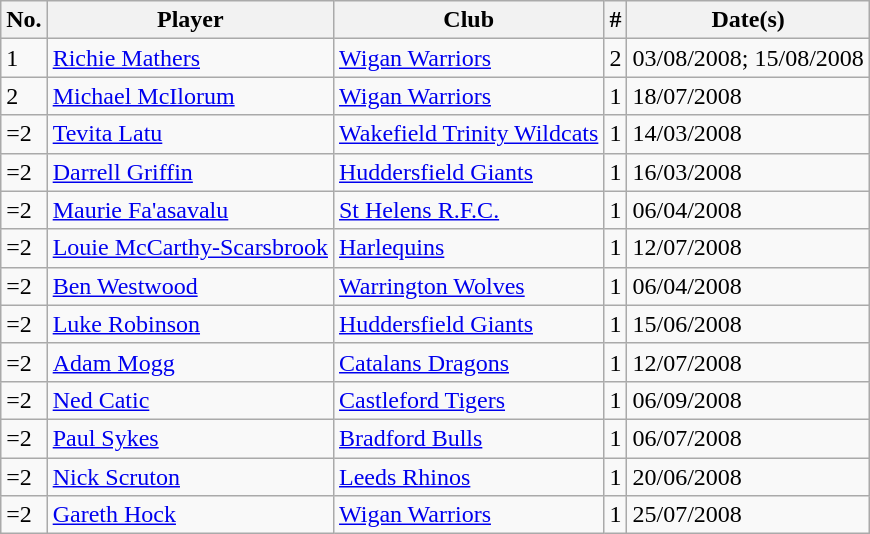<table class="wikitable">
<tr>
<th>No.</th>
<th>Player</th>
<th>Club</th>
<th>#</th>
<th>Date(s)</th>
</tr>
<tr>
<td>1</td>
<td><a href='#'>Richie Mathers</a></td>
<td><a href='#'>Wigan Warriors</a></td>
<td>2</td>
<td>03/08/2008; 15/08/2008</td>
</tr>
<tr>
<td>2</td>
<td><a href='#'>Michael McIlorum</a></td>
<td><a href='#'>Wigan Warriors</a></td>
<td>1</td>
<td>18/07/2008</td>
</tr>
<tr>
<td>=2</td>
<td><a href='#'>Tevita Latu</a></td>
<td><a href='#'>Wakefield Trinity Wildcats</a></td>
<td>1</td>
<td>14/03/2008</td>
</tr>
<tr>
<td>=2</td>
<td><a href='#'>Darrell Griffin</a></td>
<td><a href='#'>Huddersfield Giants</a></td>
<td>1</td>
<td>16/03/2008</td>
</tr>
<tr>
<td>=2</td>
<td><a href='#'>Maurie Fa'asavalu</a></td>
<td><a href='#'>St Helens R.F.C.</a></td>
<td>1</td>
<td>06/04/2008</td>
</tr>
<tr>
<td>=2</td>
<td><a href='#'>Louie McCarthy-Scarsbrook</a></td>
<td><a href='#'>Harlequins</a></td>
<td>1</td>
<td>12/07/2008</td>
</tr>
<tr>
<td>=2</td>
<td><a href='#'>Ben Westwood</a></td>
<td><a href='#'>Warrington Wolves</a></td>
<td>1</td>
<td>06/04/2008</td>
</tr>
<tr>
<td>=2</td>
<td><a href='#'>Luke Robinson</a></td>
<td><a href='#'>Huddersfield Giants</a></td>
<td>1</td>
<td>15/06/2008</td>
</tr>
<tr>
<td>=2</td>
<td><a href='#'>Adam Mogg</a></td>
<td><a href='#'>Catalans Dragons</a></td>
<td>1</td>
<td>12/07/2008</td>
</tr>
<tr>
<td>=2</td>
<td><a href='#'>Ned Catic</a></td>
<td><a href='#'>Castleford Tigers</a></td>
<td>1</td>
<td>06/09/2008</td>
</tr>
<tr>
<td>=2</td>
<td><a href='#'>Paul Sykes</a></td>
<td><a href='#'>Bradford Bulls</a></td>
<td>1</td>
<td>06/07/2008</td>
</tr>
<tr>
<td>=2</td>
<td><a href='#'>Nick Scruton</a></td>
<td><a href='#'>Leeds Rhinos</a></td>
<td>1</td>
<td>20/06/2008</td>
</tr>
<tr>
<td>=2</td>
<td><a href='#'>Gareth Hock</a></td>
<td><a href='#'>Wigan Warriors</a></td>
<td>1</td>
<td>25/07/2008</td>
</tr>
</table>
